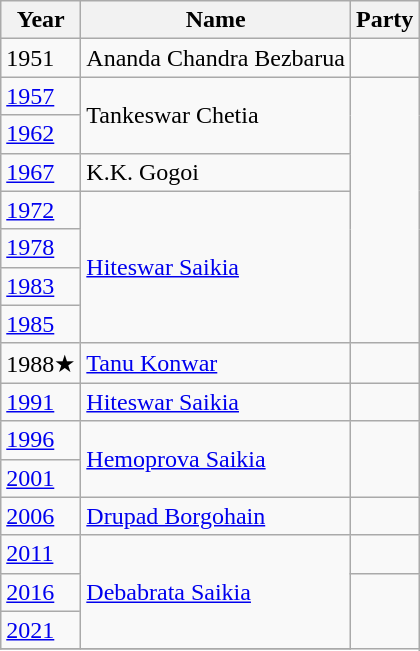<table class ="wikitable">
<tr>
<th>Year</th>
<th>Name</th>
<th colspan=2>Party</th>
</tr>
<tr>
<td>1951</td>
<td>Ananda Chandra Bezbarua</td>
<td></td>
</tr>
<tr>
<td><a href='#'>1957</a></td>
<td rowspan="2">Tankeswar Chetia</td>
</tr>
<tr>
<td><a href='#'>1962</a></td>
</tr>
<tr>
<td><a href='#'>1967</a></td>
<td>K.K. Gogoi</td>
</tr>
<tr>
<td><a href='#'>1972</a></td>
<td rowspan="4"><a href='#'>Hiteswar Saikia</a></td>
</tr>
<tr>
<td><a href='#'>1978</a></td>
</tr>
<tr>
<td><a href='#'>1983</a></td>
</tr>
<tr>
<td><a href='#'>1985</a></td>
</tr>
<tr>
<td>1988★</td>
<td><a href='#'>Tanu Konwar</a></td>
<td></td>
</tr>
<tr>
<td><a href='#'>1991</a></td>
<td><a href='#'>Hiteswar Saikia</a></td>
<td></td>
</tr>
<tr>
<td><a href='#'>1996</a></td>
<td rowspan="2"><a href='#'>Hemoprova Saikia</a></td>
</tr>
<tr>
<td><a href='#'>2001</a></td>
</tr>
<tr>
<td><a href='#'>2006</a></td>
<td><a href='#'>Drupad Borgohain</a></td>
<td></td>
</tr>
<tr>
<td><a href='#'>2011</a></td>
<td rowspan="3"><a href='#'>Debabrata Saikia</a></td>
<td></td>
</tr>
<tr>
<td><a href='#'>2016</a></td>
</tr>
<tr>
<td><a href='#'>2021</a></td>
</tr>
<tr>
</tr>
</table>
